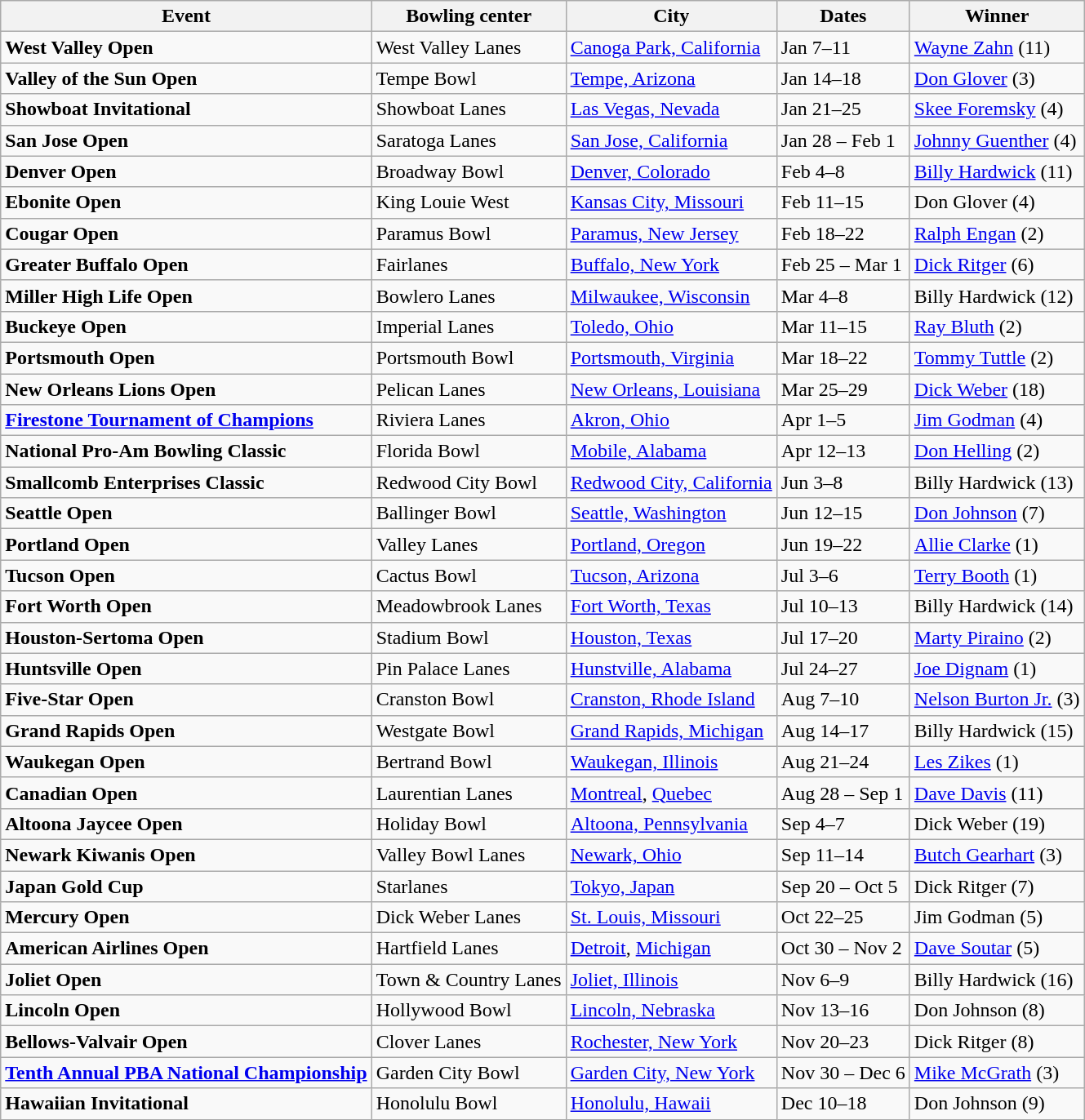<table class="wikitable">
<tr>
<th>Event</th>
<th>Bowling center</th>
<th>City</th>
<th>Dates</th>
<th>Winner</th>
</tr>
<tr>
<td><strong>West Valley Open</strong></td>
<td>West Valley Lanes</td>
<td><a href='#'>Canoga Park, California</a></td>
<td>Jan 7–11</td>
<td><a href='#'>Wayne Zahn</a> (11)</td>
</tr>
<tr>
<td><strong>Valley of the Sun Open</strong></td>
<td>Tempe Bowl</td>
<td><a href='#'>Tempe, Arizona</a></td>
<td>Jan 14–18</td>
<td><a href='#'>Don Glover</a> (3)</td>
</tr>
<tr>
<td><strong>Showboat Invitational</strong></td>
<td>Showboat Lanes</td>
<td><a href='#'>Las Vegas, Nevada</a></td>
<td>Jan 21–25</td>
<td><a href='#'>Skee Foremsky</a> (4)</td>
</tr>
<tr>
<td><strong>San Jose Open</strong></td>
<td>Saratoga Lanes</td>
<td><a href='#'>San Jose, California</a></td>
<td>Jan 28 – Feb 1</td>
<td><a href='#'>Johnny Guenther</a> (4)</td>
</tr>
<tr>
<td><strong>Denver Open</strong></td>
<td>Broadway Bowl</td>
<td><a href='#'>Denver, Colorado</a></td>
<td>Feb 4–8</td>
<td><a href='#'>Billy Hardwick</a> (11)</td>
</tr>
<tr>
<td><strong>Ebonite Open</strong></td>
<td>King Louie West</td>
<td><a href='#'>Kansas City, Missouri</a></td>
<td>Feb 11–15</td>
<td>Don Glover (4)</td>
</tr>
<tr>
<td><strong>Cougar Open</strong></td>
<td>Paramus Bowl</td>
<td><a href='#'>Paramus, New Jersey</a></td>
<td>Feb 18–22</td>
<td><a href='#'>Ralph Engan</a> (2)</td>
</tr>
<tr>
<td><strong>Greater Buffalo Open</strong></td>
<td>Fairlanes</td>
<td><a href='#'>Buffalo, New York</a></td>
<td>Feb 25 – Mar 1</td>
<td><a href='#'>Dick Ritger</a> (6)</td>
</tr>
<tr>
<td><strong>Miller High Life Open</strong></td>
<td>Bowlero Lanes</td>
<td><a href='#'>Milwaukee, Wisconsin</a></td>
<td>Mar 4–8</td>
<td>Billy Hardwick (12)</td>
</tr>
<tr>
<td><strong>Buckeye Open</strong></td>
<td>Imperial Lanes</td>
<td><a href='#'>Toledo, Ohio</a></td>
<td>Mar 11–15</td>
<td><a href='#'>Ray Bluth</a> (2)</td>
</tr>
<tr>
<td><strong>Portsmouth Open</strong></td>
<td>Portsmouth Bowl</td>
<td><a href='#'>Portsmouth, Virginia</a></td>
<td>Mar 18–22</td>
<td><a href='#'>Tommy Tuttle</a> (2)</td>
</tr>
<tr>
<td><strong>New Orleans Lions Open</strong></td>
<td>Pelican Lanes</td>
<td><a href='#'>New Orleans, Louisiana</a></td>
<td>Mar 25–29</td>
<td><a href='#'>Dick Weber</a> (18)</td>
</tr>
<tr>
<td><strong><a href='#'>Firestone Tournament of Champions</a></strong></td>
<td>Riviera Lanes</td>
<td><a href='#'>Akron, Ohio</a></td>
<td>Apr 1–5</td>
<td><a href='#'>Jim Godman</a> (4)</td>
</tr>
<tr>
<td><strong>National Pro-Am Bowling Classic</strong></td>
<td>Florida Bowl</td>
<td><a href='#'>Mobile, Alabama</a></td>
<td>Apr 12–13</td>
<td><a href='#'>Don Helling</a> (2)</td>
</tr>
<tr>
<td><strong>Smallcomb Enterprises Classic</strong></td>
<td>Redwood City Bowl</td>
<td><a href='#'>Redwood City, California</a></td>
<td>Jun 3–8</td>
<td>Billy Hardwick (13)</td>
</tr>
<tr>
<td><strong>Seattle Open</strong></td>
<td>Ballinger Bowl</td>
<td><a href='#'>Seattle, Washington</a></td>
<td>Jun 12–15</td>
<td><a href='#'>Don Johnson</a> (7)</td>
</tr>
<tr>
<td><strong>Portland Open</strong></td>
<td>Valley Lanes</td>
<td><a href='#'>Portland, Oregon</a></td>
<td>Jun 19–22</td>
<td><a href='#'>Allie Clarke</a> (1)</td>
</tr>
<tr>
<td><strong>Tucson Open</strong></td>
<td>Cactus Bowl</td>
<td><a href='#'>Tucson, Arizona</a></td>
<td>Jul 3–6</td>
<td><a href='#'>Terry Booth</a> (1)</td>
</tr>
<tr>
<td><strong>Fort Worth Open</strong></td>
<td>Meadowbrook Lanes</td>
<td><a href='#'>Fort Worth, Texas</a></td>
<td>Jul 10–13</td>
<td>Billy Hardwick (14)</td>
</tr>
<tr>
<td><strong>Houston-Sertoma Open</strong></td>
<td>Stadium Bowl</td>
<td><a href='#'>Houston, Texas</a></td>
<td>Jul 17–20</td>
<td><a href='#'>Marty Piraino</a> (2)</td>
</tr>
<tr>
<td><strong>Huntsville Open</strong></td>
<td>Pin Palace Lanes</td>
<td><a href='#'>Hunstville, Alabama</a></td>
<td>Jul 24–27</td>
<td><a href='#'>Joe Dignam</a> (1)</td>
</tr>
<tr>
<td><strong>Five-Star Open</strong></td>
<td>Cranston Bowl</td>
<td><a href='#'>Cranston, Rhode Island</a></td>
<td>Aug 7–10</td>
<td><a href='#'>Nelson Burton Jr.</a> (3)</td>
</tr>
<tr>
<td><strong>Grand Rapids Open</strong></td>
<td>Westgate Bowl</td>
<td><a href='#'>Grand Rapids, Michigan</a></td>
<td>Aug 14–17</td>
<td>Billy Hardwick (15)</td>
</tr>
<tr>
<td><strong>Waukegan Open</strong></td>
<td>Bertrand Bowl</td>
<td><a href='#'>Waukegan, Illinois</a></td>
<td>Aug 21–24</td>
<td><a href='#'>Les Zikes</a> (1)</td>
</tr>
<tr>
<td><strong>Canadian Open</strong></td>
<td>Laurentian Lanes</td>
<td><a href='#'>Montreal</a>, <a href='#'>Quebec</a></td>
<td>Aug 28 – Sep 1</td>
<td><a href='#'>Dave Davis</a> (11)</td>
</tr>
<tr>
<td><strong>Altoona Jaycee Open</strong></td>
<td>Holiday Bowl</td>
<td><a href='#'>Altoona, Pennsylvania</a></td>
<td>Sep 4–7</td>
<td>Dick Weber (19)</td>
</tr>
<tr>
<td><strong>Newark Kiwanis Open</strong></td>
<td>Valley Bowl Lanes</td>
<td><a href='#'>Newark, Ohio</a></td>
<td>Sep 11–14</td>
<td><a href='#'>Butch Gearhart</a> (3)</td>
</tr>
<tr>
<td><strong>Japan Gold Cup</strong></td>
<td>Starlanes</td>
<td><a href='#'>Tokyo, Japan</a></td>
<td>Sep 20 – Oct 5</td>
<td>Dick Ritger (7)</td>
</tr>
<tr>
<td><strong>Mercury Open</strong></td>
<td>Dick Weber Lanes</td>
<td><a href='#'>St. Louis, Missouri</a></td>
<td>Oct 22–25</td>
<td>Jim Godman (5)</td>
</tr>
<tr>
<td><strong>American Airlines Open</strong></td>
<td>Hartfield Lanes</td>
<td><a href='#'>Detroit</a>, <a href='#'>Michigan</a></td>
<td>Oct 30 – Nov 2</td>
<td><a href='#'>Dave Soutar</a> (5)</td>
</tr>
<tr>
<td><strong>Joliet Open</strong></td>
<td>Town & Country Lanes</td>
<td><a href='#'>Joliet, Illinois</a></td>
<td>Nov 6–9</td>
<td>Billy Hardwick (16)</td>
</tr>
<tr>
<td><strong>Lincoln Open</strong></td>
<td>Hollywood Bowl</td>
<td><a href='#'>Lincoln, Nebraska</a></td>
<td>Nov 13–16</td>
<td>Don Johnson (8)</td>
</tr>
<tr>
<td><strong>Bellows-Valvair Open</strong></td>
<td>Clover Lanes</td>
<td><a href='#'>Rochester, New York</a></td>
<td>Nov 20–23</td>
<td>Dick Ritger (8)</td>
</tr>
<tr>
<td><strong><a href='#'>Tenth Annual PBA National Championship</a></strong></td>
<td>Garden City Bowl</td>
<td><a href='#'>Garden City, New York</a></td>
<td>Nov 30 – Dec 6</td>
<td><a href='#'>Mike McGrath</a> (3)</td>
</tr>
<tr>
<td><strong>Hawaiian Invitational</strong></td>
<td>Honolulu Bowl</td>
<td><a href='#'>Honolulu, Hawaii</a></td>
<td>Dec 10–18</td>
<td>Don Johnson (9)</td>
</tr>
</table>
